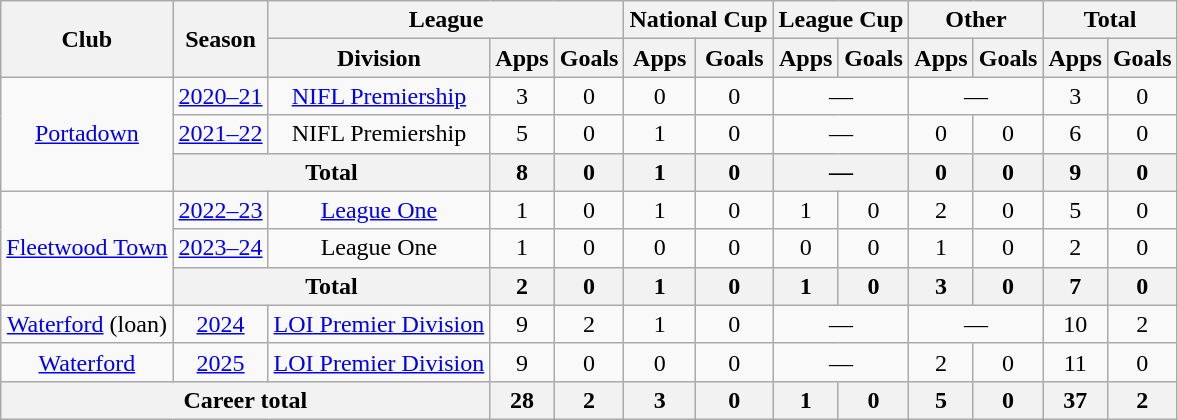<table class=wikitable style="text-align: center;">
<tr>
<th rowspan=2>Club</th>
<th rowspan=2>Season</th>
<th colspan=3>League</th>
<th colspan=2>National Cup</th>
<th colspan=2>League Cup</th>
<th colspan=2>Other</th>
<th colspan=2>Total</th>
</tr>
<tr>
<th>Division</th>
<th>Apps</th>
<th>Goals</th>
<th>Apps</th>
<th>Goals</th>
<th>Apps</th>
<th>Goals</th>
<th>Apps</th>
<th>Goals</th>
<th>Apps</th>
<th>Goals</th>
</tr>
<tr>
<td rowspan=3><a href='#'>Portadown</a></td>
<td><a href='#'>2020–21</a></td>
<td><a href='#'>NIFL Premiership</a></td>
<td>3</td>
<td>0</td>
<td>0</td>
<td>0</td>
<td colspan="2">—</td>
<td colspan="2">—</td>
<td>3</td>
<td>0</td>
</tr>
<tr>
<td><a href='#'>2021–22</a></td>
<td>NIFL Premiership</td>
<td>5</td>
<td>0</td>
<td>1</td>
<td>0</td>
<td colspan="2">—</td>
<td>0</td>
<td>0</td>
<td>6</td>
<td>0</td>
</tr>
<tr>
<th colspan=2>Total</th>
<th>8</th>
<th>0</th>
<th>1</th>
<th>0</th>
<th colspan="2">—</th>
<th>0</th>
<th>0</th>
<th>9</th>
<th>0</th>
</tr>
<tr>
<td rowspan=3><a href='#'>Fleetwood Town</a></td>
<td><a href='#'>2022–23</a></td>
<td><a href='#'>League One</a></td>
<td>1</td>
<td>0</td>
<td>1</td>
<td>0</td>
<td>1</td>
<td>0</td>
<td>2</td>
<td>0</td>
<td>5</td>
<td>0</td>
</tr>
<tr>
<td><a href='#'>2023–24</a></td>
<td>League One</td>
<td>1</td>
<td>0</td>
<td>0</td>
<td>0</td>
<td>0</td>
<td>0</td>
<td>1</td>
<td>0</td>
<td>2</td>
<td>0</td>
</tr>
<tr>
<th colspan=2>Total</th>
<th>2</th>
<th>0</th>
<th>1</th>
<th>0</th>
<th>1</th>
<th>0</th>
<th>3</th>
<th>0</th>
<th>7</th>
<th>0</th>
</tr>
<tr>
<td><a href='#'>Waterford</a> (loan)</td>
<td><a href='#'>2024</a></td>
<td><a href='#'>LOI Premier Division</a></td>
<td>9</td>
<td>2</td>
<td>1</td>
<td>0</td>
<td colspan="2">—</td>
<td colspan="2">—</td>
<td>10</td>
<td>2</td>
</tr>
<tr>
<td><a href='#'>Waterford</a></td>
<td><a href='#'>2025</a></td>
<td><a href='#'>LOI Premier Division</a></td>
<td>9</td>
<td>0</td>
<td>0</td>
<td>0</td>
<td colspan="2">—</td>
<td>2</td>
<td>0</td>
<td>11</td>
<td>0</td>
</tr>
<tr>
<th colspan=3>Career total</th>
<th>28</th>
<th>2</th>
<th>3</th>
<th>0</th>
<th>1</th>
<th>0</th>
<th>5</th>
<th>0</th>
<th>37</th>
<th>2</th>
</tr>
</table>
